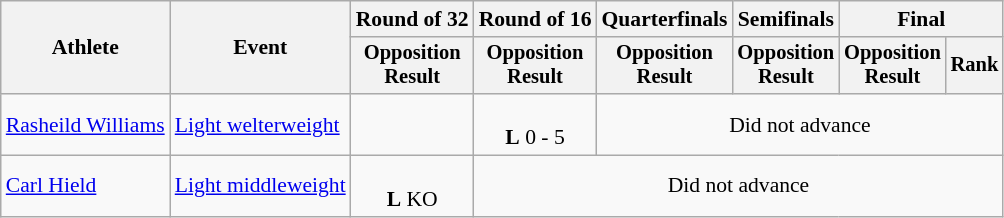<table class="wikitable" style="font-size:90%; text-align:center">
<tr>
<th rowspan=2>Athlete</th>
<th rowspan=2>Event</th>
<th>Round of 32</th>
<th>Round of 16</th>
<th>Quarterfinals</th>
<th>Semifinals</th>
<th colspan=2>Final</th>
</tr>
<tr style="font-size:95%">
<th>Opposition<br>Result</th>
<th>Opposition<br>Result</th>
<th>Opposition<br>Result</th>
<th>Opposition<br>Result</th>
<th>Opposition<br>Result</th>
<th>Rank</th>
</tr>
<tr>
<td align=left><a href='#'>Rasheild Williams</a></td>
<td align=left><a href='#'>Light welterweight</a></td>
<td></td>
<td><br><strong>L</strong> 0 - 5</td>
<td colspan=4>Did not advance</td>
</tr>
<tr>
<td align=left><a href='#'>Carl Hield</a></td>
<td align=left><a href='#'>Light middleweight</a></td>
<td><br><strong>L</strong> KO</td>
<td colspan=5>Did not advance</td>
</tr>
</table>
